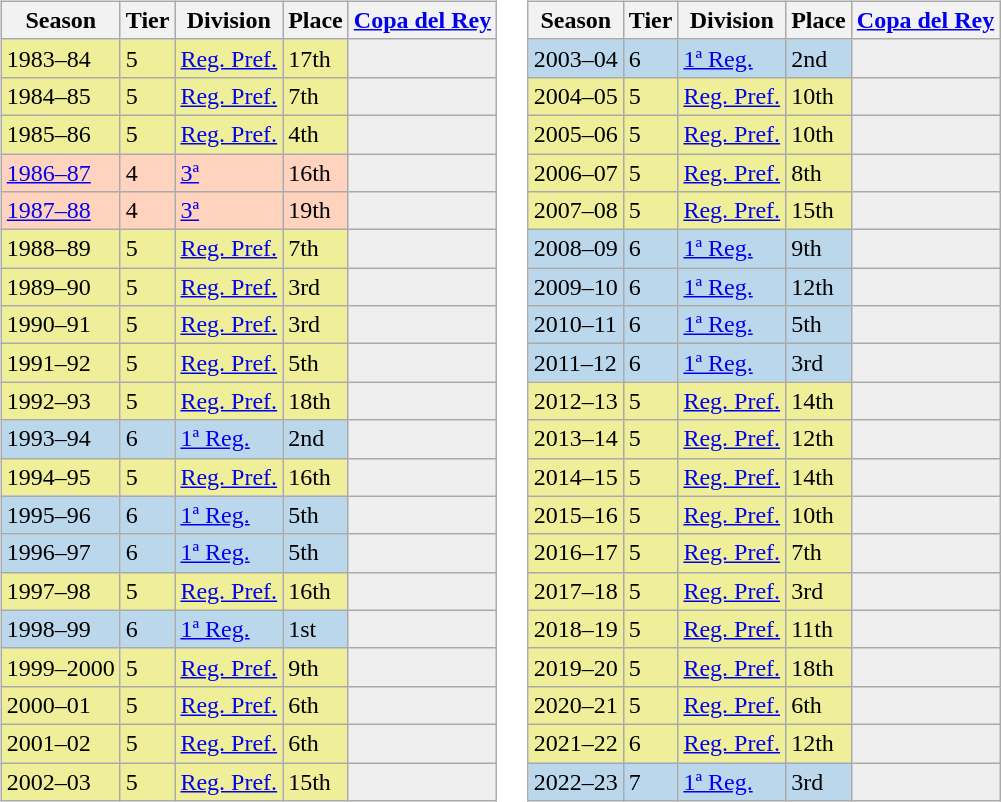<table>
<tr>
<td valign="top" width=49%><br><table class="wikitable">
<tr style="background:#f0f6fa;">
<th>Season</th>
<th>Tier</th>
<th>Division</th>
<th>Place</th>
<th><a href='#'>Copa del Rey</a></th>
</tr>
<tr>
<td style="background:#EFEF99;">1983–84</td>
<td style="background:#EFEF99;">5</td>
<td style="background:#EFEF99;"><a href='#'>Reg. Pref.</a></td>
<td style="background:#EFEF99;">17th</td>
<th style="background:#efefef;"></th>
</tr>
<tr>
<td style="background:#EFEF99;">1984–85</td>
<td style="background:#EFEF99;">5</td>
<td style="background:#EFEF99;"><a href='#'>Reg. Pref.</a></td>
<td style="background:#EFEF99;">7th</td>
<th style="background:#efefef;"></th>
</tr>
<tr>
<td style="background:#EFEF99;">1985–86</td>
<td style="background:#EFEF99;">5</td>
<td style="background:#EFEF99;"><a href='#'>Reg. Pref.</a></td>
<td style="background:#EFEF99;">4th</td>
<th style="background:#efefef;"></th>
</tr>
<tr>
<td style="background:#FFD3BD;"><a href='#'>1986–87</a></td>
<td style="background:#FFD3BD;">4</td>
<td style="background:#FFD3BD;"><a href='#'>3ª</a></td>
<td style="background:#FFD3BD;">16th</td>
<td style="background:#efefef;"></td>
</tr>
<tr>
<td style="background:#FFD3BD;"><a href='#'>1987–88</a></td>
<td style="background:#FFD3BD;">4</td>
<td style="background:#FFD3BD;"><a href='#'>3ª</a></td>
<td style="background:#FFD3BD;">19th</td>
<td style="background:#efefef;"></td>
</tr>
<tr>
<td style="background:#EFEF99;">1988–89</td>
<td style="background:#EFEF99;">5</td>
<td style="background:#EFEF99;"><a href='#'>Reg. Pref.</a></td>
<td style="background:#EFEF99;">7th</td>
<th style="background:#efefef;"></th>
</tr>
<tr>
<td style="background:#EFEF99;">1989–90</td>
<td style="background:#EFEF99;">5</td>
<td style="background:#EFEF99;"><a href='#'>Reg. Pref.</a></td>
<td style="background:#EFEF99;">3rd</td>
<th style="background:#efefef;"></th>
</tr>
<tr>
<td style="background:#EFEF99;">1990–91</td>
<td style="background:#EFEF99;">5</td>
<td style="background:#EFEF99;"><a href='#'>Reg. Pref.</a></td>
<td style="background:#EFEF99;">3rd</td>
<th style="background:#efefef;"></th>
</tr>
<tr>
<td style="background:#EFEF99;">1991–92</td>
<td style="background:#EFEF99;">5</td>
<td style="background:#EFEF99;"><a href='#'>Reg. Pref.</a></td>
<td style="background:#EFEF99;">5th</td>
<th style="background:#efefef;"></th>
</tr>
<tr>
<td style="background:#EFEF99;">1992–93</td>
<td style="background:#EFEF99;">5</td>
<td style="background:#EFEF99;"><a href='#'>Reg. Pref.</a></td>
<td style="background:#EFEF99;">18th</td>
<th style="background:#efefef;"></th>
</tr>
<tr>
<td style="background:#BBD7EC;">1993–94</td>
<td style="background:#BBD7EC;">6</td>
<td style="background:#BBD7EC;"><a href='#'>1ª Reg.</a></td>
<td style="background:#BBD7EC;">2nd</td>
<th style="background:#efefef;"></th>
</tr>
<tr>
<td style="background:#EFEF99;">1994–95</td>
<td style="background:#EFEF99;">5</td>
<td style="background:#EFEF99;"><a href='#'>Reg. Pref.</a></td>
<td style="background:#EFEF99;">16th</td>
<th style="background:#efefef;"></th>
</tr>
<tr>
<td style="background:#BBD7EC;">1995–96</td>
<td style="background:#BBD7EC;">6</td>
<td style="background:#BBD7EC;"><a href='#'>1ª Reg.</a></td>
<td style="background:#BBD7EC;">5th</td>
<th style="background:#efefef;"></th>
</tr>
<tr>
<td style="background:#BBD7EC;">1996–97</td>
<td style="background:#BBD7EC;">6</td>
<td style="background:#BBD7EC;"><a href='#'>1ª Reg.</a></td>
<td style="background:#BBD7EC;">5th</td>
<th style="background:#efefef;"></th>
</tr>
<tr>
<td style="background:#EFEF99;">1997–98</td>
<td style="background:#EFEF99;">5</td>
<td style="background:#EFEF99;"><a href='#'>Reg. Pref.</a></td>
<td style="background:#EFEF99;">16th</td>
<th style="background:#efefef;"></th>
</tr>
<tr>
<td style="background:#BBD7EC;">1998–99</td>
<td style="background:#BBD7EC;">6</td>
<td style="background:#BBD7EC;"><a href='#'>1ª Reg.</a></td>
<td style="background:#BBD7EC;">1st</td>
<th style="background:#efefef;"></th>
</tr>
<tr>
<td style="background:#EFEF99;">1999–2000</td>
<td style="background:#EFEF99;">5</td>
<td style="background:#EFEF99;"><a href='#'>Reg. Pref.</a></td>
<td style="background:#EFEF99;">9th</td>
<th style="background:#efefef;"></th>
</tr>
<tr>
<td style="background:#EFEF99;">2000–01</td>
<td style="background:#EFEF99;">5</td>
<td style="background:#EFEF99;"><a href='#'>Reg. Pref.</a></td>
<td style="background:#EFEF99;">6th</td>
<th style="background:#efefef;"></th>
</tr>
<tr>
<td style="background:#EFEF99;">2001–02</td>
<td style="background:#EFEF99;">5</td>
<td style="background:#EFEF99;"><a href='#'>Reg. Pref.</a></td>
<td style="background:#EFEF99;">6th</td>
<th style="background:#efefef;"></th>
</tr>
<tr>
<td style="background:#EFEF99;">2002–03</td>
<td style="background:#EFEF99;">5</td>
<td style="background:#EFEF99;"><a href='#'>Reg. Pref.</a></td>
<td style="background:#EFEF99;">15th</td>
<th style="background:#efefef;"></th>
</tr>
</table>
</td>
<td valign="top" width=51%><br><table class="wikitable">
<tr style="background:#f0f6fa;">
<th>Season</th>
<th>Tier</th>
<th>Division</th>
<th>Place</th>
<th><a href='#'>Copa del Rey</a></th>
</tr>
<tr>
<td style="background:#BBD7EC;">2003–04</td>
<td style="background:#BBD7EC;">6</td>
<td style="background:#BBD7EC;"><a href='#'>1ª Reg.</a></td>
<td style="background:#BBD7EC;">2nd</td>
<th style="background:#efefef;"></th>
</tr>
<tr>
<td style="background:#EFEF99;">2004–05</td>
<td style="background:#EFEF99;">5</td>
<td style="background:#EFEF99;"><a href='#'>Reg. Pref.</a></td>
<td style="background:#EFEF99;">10th</td>
<th style="background:#efefef;"></th>
</tr>
<tr>
<td style="background:#EFEF99;">2005–06</td>
<td style="background:#EFEF99;">5</td>
<td style="background:#EFEF99;"><a href='#'>Reg. Pref.</a></td>
<td style="background:#EFEF99;">10th</td>
<th style="background:#efefef;"></th>
</tr>
<tr>
<td style="background:#EFEF99;">2006–07</td>
<td style="background:#EFEF99;">5</td>
<td style="background:#EFEF99;"><a href='#'>Reg. Pref.</a></td>
<td style="background:#EFEF99;">8th</td>
<th style="background:#efefef;"></th>
</tr>
<tr>
<td style="background:#EFEF99;">2007–08</td>
<td style="background:#EFEF99;">5</td>
<td style="background:#EFEF99;"><a href='#'>Reg. Pref.</a></td>
<td style="background:#EFEF99;">15th</td>
<th style="background:#efefef;"></th>
</tr>
<tr>
<td style="background:#BBD7EC;">2008–09</td>
<td style="background:#BBD7EC;">6</td>
<td style="background:#BBD7EC;"><a href='#'>1ª Reg.</a></td>
<td style="background:#BBD7EC;">9th</td>
<th style="background:#efefef;"></th>
</tr>
<tr>
<td style="background:#BBD7EC;">2009–10</td>
<td style="background:#BBD7EC;">6</td>
<td style="background:#BBD7EC;"><a href='#'>1ª Reg.</a></td>
<td style="background:#BBD7EC;">12th</td>
<th style="background:#efefef;"></th>
</tr>
<tr>
<td style="background:#BBD7EC;">2010–11</td>
<td style="background:#BBD7EC;">6</td>
<td style="background:#BBD7EC;"><a href='#'>1ª Reg.</a></td>
<td style="background:#BBD7EC;">5th</td>
<th style="background:#efefef;"></th>
</tr>
<tr>
<td style="background:#BBD7EC;">2011–12</td>
<td style="background:#BBD7EC;">6</td>
<td style="background:#BBD7EC;"><a href='#'>1ª Reg.</a></td>
<td style="background:#BBD7EC;">3rd</td>
<th style="background:#efefef;"></th>
</tr>
<tr>
<td style="background:#EFEF99;">2012–13</td>
<td style="background:#EFEF99;">5</td>
<td style="background:#EFEF99;"><a href='#'>Reg. Pref.</a></td>
<td style="background:#EFEF99;">14th</td>
<th style="background:#efefef;"></th>
</tr>
<tr>
<td style="background:#EFEF99;">2013–14</td>
<td style="background:#EFEF99;">5</td>
<td style="background:#EFEF99;"><a href='#'>Reg. Pref.</a></td>
<td style="background:#EFEF99;">12th</td>
<th style="background:#efefef;"></th>
</tr>
<tr>
<td style="background:#EFEF99;">2014–15</td>
<td style="background:#EFEF99;">5</td>
<td style="background:#EFEF99;"><a href='#'>Reg. Pref.</a></td>
<td style="background:#EFEF99;">14th</td>
<th style="background:#efefef;"></th>
</tr>
<tr>
<td style="background:#EFEF99;">2015–16</td>
<td style="background:#EFEF99;">5</td>
<td style="background:#EFEF99;"><a href='#'>Reg. Pref.</a></td>
<td style="background:#EFEF99;">10th</td>
<th style="background:#efefef;"></th>
</tr>
<tr>
<td style="background:#EFEF99;">2016–17</td>
<td style="background:#EFEF99;">5</td>
<td style="background:#EFEF99;"><a href='#'>Reg. Pref.</a></td>
<td style="background:#EFEF99;">7th</td>
<th style="background:#efefef;"></th>
</tr>
<tr>
<td style="background:#EFEF99;">2017–18</td>
<td style="background:#EFEF99;">5</td>
<td style="background:#EFEF99;"><a href='#'>Reg. Pref.</a></td>
<td style="background:#EFEF99;">3rd</td>
<th style="background:#efefef;"></th>
</tr>
<tr>
<td style="background:#EFEF99;">2018–19</td>
<td style="background:#EFEF99;">5</td>
<td style="background:#EFEF99;"><a href='#'>Reg. Pref.</a></td>
<td style="background:#EFEF99;">11th</td>
<th style="background:#efefef;"></th>
</tr>
<tr>
<td style="background:#EFEF99;">2019–20</td>
<td style="background:#EFEF99;">5</td>
<td style="background:#EFEF99;"><a href='#'>Reg. Pref.</a></td>
<td style="background:#EFEF99;">18th</td>
<th style="background:#efefef;"></th>
</tr>
<tr>
<td style="background:#EFEF99;">2020–21</td>
<td style="background:#EFEF99;">5</td>
<td style="background:#EFEF99;"><a href='#'>Reg. Pref.</a></td>
<td style="background:#EFEF99;">6th</td>
<th style="background:#efefef;"></th>
</tr>
<tr>
<td style="background:#EFEF99;">2021–22</td>
<td style="background:#EFEF99;">6</td>
<td style="background:#EFEF99;"><a href='#'>Reg. Pref.</a></td>
<td style="background:#EFEF99;">12th</td>
<th style="background:#efefef;"></th>
</tr>
<tr>
<td style="background:#BBD7EC;">2022–23</td>
<td style="background:#BBD7EC;">7</td>
<td style="background:#BBD7EC;"><a href='#'>1ª Reg.</a></td>
<td style="background:#BBD7EC;">3rd</td>
<th style="background:#efefef;"></th>
</tr>
</table>
</td>
</tr>
</table>
